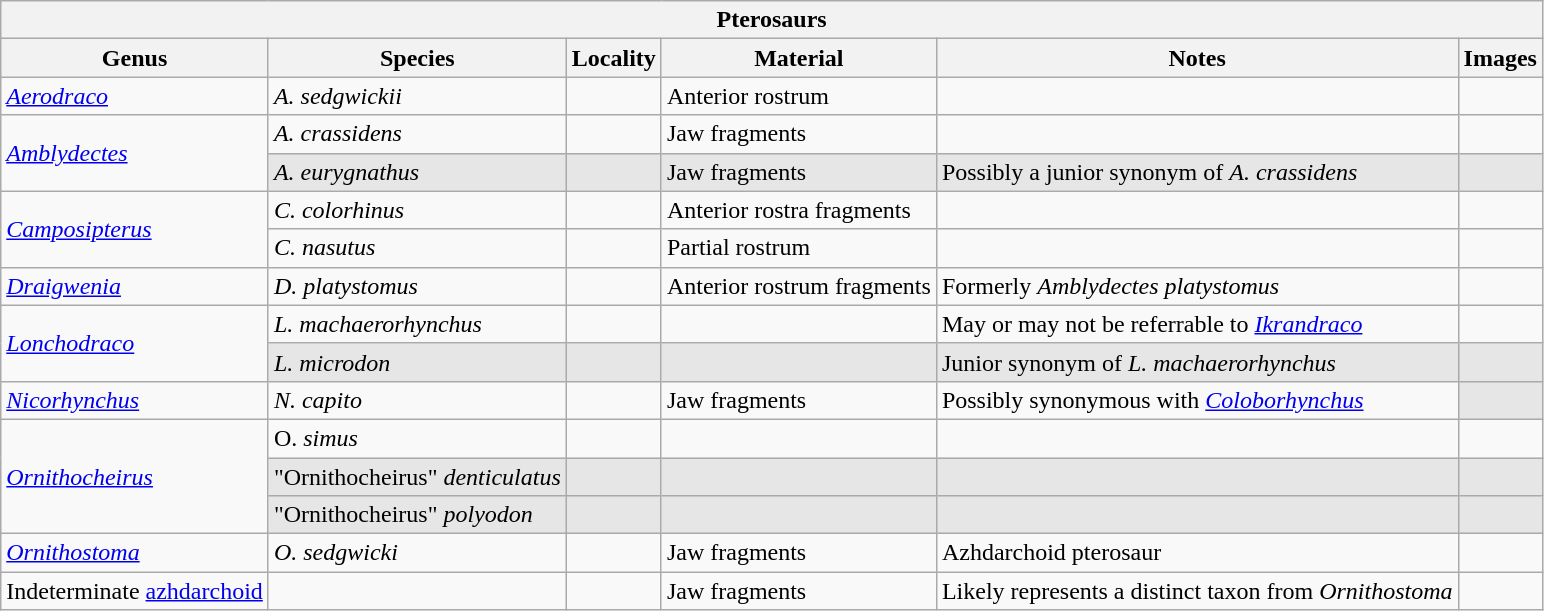<table class="wikitable">
<tr>
<th colspan="6">Pterosaurs</th>
</tr>
<tr>
<th>Genus</th>
<th>Species</th>
<th>Locality</th>
<th>Material</th>
<th>Notes</th>
<th>Images</th>
</tr>
<tr>
<td><em><a href='#'>Aerodraco</a></em></td>
<td><em>A. sedgwickii</em></td>
<td></td>
<td>Anterior rostrum</td>
<td></td>
<td></td>
</tr>
<tr>
<td rowspan="2"><em><a href='#'>Amblydectes</a></em></td>
<td><em>A. crassidens</em></td>
<td></td>
<td>Jaw fragments</td>
<td></td>
<td></td>
</tr>
<tr>
<td style="background:#E6E6E6;"><em>A. eurygnathus</em></td>
<td style="background:#E6E6E6;"></td>
<td style="background:#E6E6E6;">Jaw fragments</td>
<td style="background:#E6E6E6;">Possibly a junior synonym of <em>A. crassidens</em></td>
<td style="background:#E6E6E6;"></td>
</tr>
<tr>
<td rowspan=2><em><a href='#'>Camposipterus</a></em></td>
<td><em>C. colorhinus</em></td>
<td></td>
<td>Anterior rostra fragments</td>
<td></td>
<td></td>
</tr>
<tr>
<td><em>C. nasutus</em></td>
<td></td>
<td>Partial rostrum</td>
<td></td>
<td></td>
</tr>
<tr>
<td><em><a href='#'>Draigwenia</a></em></td>
<td><em>D. platystomus</em></td>
<td></td>
<td>Anterior rostrum fragments</td>
<td>Formerly <em>Amblydectes platystomus</em></td>
<td></td>
</tr>
<tr>
<td rowspan="2"><em><a href='#'>Lonchodraco</a></em></td>
<td><em>L. machaerorhynchus</em></td>
<td></td>
<td></td>
<td>May or may not be referrable to <em><a href='#'>Ikrandraco</a></em></td>
<td></td>
</tr>
<tr>
<td style="background:#E6E6E6;"><em>L. microdon</em></td>
<td style="background:#E6E6E6;"></td>
<td style="background:#E6E6E6;"></td>
<td style="background:#E6E6E6;">Junior synonym of <em>L. machaerorhynchus</em></td>
<td style="background:#E6E6E6;"></td>
</tr>
<tr>
<td><em><a href='#'>Nicorhynchus</a></em></td>
<td><em>N. capito</em></td>
<td></td>
<td>Jaw fragments</td>
<td>Possibly synonymous with <em><a href='#'>Coloborhynchus</a></em></td>
<td style="background:#E6E6E6;"></td>
</tr>
<tr>
<td rowspan="3"><em><a href='#'>Ornithocheirus</a></em></td>
<td>O. <em>simus</em></td>
<td></td>
<td></td>
<td></td>
<td></td>
</tr>
<tr>
<td style="background:#E6E6E6;">"Ornithocheirus" <em>denticulatus</em></td>
<td style="background:#E6E6E6;"></td>
<td style="background:#E6E6E6;"></td>
<td style="background:#E6E6E6;"></td>
<td style="background:#E6E6E6;"></td>
</tr>
<tr>
<td style="background:#E6E6E6;">"Ornithocheirus" <em>polyodon</em></td>
<td style="background:#E6E6E6;"></td>
<td style="background:#E6E6E6;"></td>
<td style="background:#E6E6E6;"></td>
<td style="background:#E6E6E6;"></td>
</tr>
<tr>
<td><em><a href='#'>Ornithostoma</a></em></td>
<td><em>O. sedgwicki</em></td>
<td></td>
<td>Jaw fragments</td>
<td>Azhdarchoid pterosaur</td>
<td></td>
</tr>
<tr>
<td>Indeterminate <a href='#'>azhdarchoid</a></td>
<td></td>
<td></td>
<td>Jaw fragments</td>
<td>Likely represents a distinct taxon from <em>Ornithostoma</em></td>
</tr>
</table>
